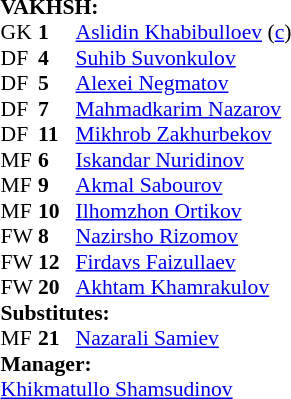<table style="font-size: 90%" cellspacing="0" cellpadding="0" align=center>
<tr>
<td colspan="4"><strong>VAKHSH:</strong></td>
</tr>
<tr>
<th width="25"></th>
<th width="25"></th>
</tr>
<tr>
<td>GK</td>
<td><strong>1</strong></td>
<td><a href='#'>Aslidin Khabibulloev</a> (<a href='#'>c</a>)</td>
</tr>
<tr>
<td>DF</td>
<td><strong>4</strong></td>
<td><a href='#'>Suhib Suvonkulov</a></td>
<td></td>
</tr>
<tr>
<td>DF</td>
<td><strong>5</strong></td>
<td><a href='#'>Alexei Negmatov</a></td>
</tr>
<tr>
<td>DF</td>
<td><strong>7</strong></td>
<td><a href='#'>Mahmadkarim Nazarov</a></td>
</tr>
<tr>
<td>DF</td>
<td><strong>11</strong></td>
<td><a href='#'>Mikhrob Zakhurbekov</a></td>
</tr>
<tr>
<td>MF</td>
<td><strong>6</strong></td>
<td><a href='#'>Iskandar Nuridinov</a></td>
</tr>
<tr>
<td>MF</td>
<td><strong>9</strong></td>
<td><a href='#'>Akmal Sabourov</a></td>
</tr>
<tr>
<td>MF</td>
<td><strong>10</strong></td>
<td><a href='#'>Ilhomzhon Ortikov</a></td>
</tr>
<tr>
<td>FW</td>
<td><strong>8</strong></td>
<td><a href='#'>Nazirsho Rizomov</a></td>
</tr>
<tr>
<td>FW</td>
<td><strong>12</strong></td>
<td><a href='#'>Firdavs Faizullaev</a></td>
<td></td>
<td></td>
</tr>
<tr>
<td>FW</td>
<td><strong>20</strong></td>
<td><a href='#'>Akhtam Khamrakulov</a></td>
</tr>
<tr>
<td colspan=4><strong>Substitutes:</strong></td>
</tr>
<tr>
<td>MF</td>
<td><strong>21</strong></td>
<td><a href='#'>Nazarali Samiev</a></td>
<td></td>
<td></td>
</tr>
<tr>
<td colspan=4><strong>Manager:</strong></td>
</tr>
<tr>
<td colspan="4"> <a href='#'>Khikmatullo Shamsudinov</a></td>
</tr>
</table>
